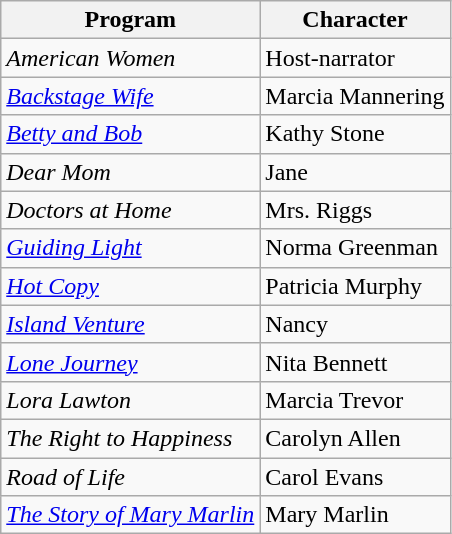<table class="wikitable">
<tr>
<th>Program</th>
<th>Character</th>
</tr>
<tr>
<td><em>American Women</em></td>
<td>Host-narrator</td>
</tr>
<tr>
<td><em><a href='#'>Backstage Wife</a></em></td>
<td>Marcia Mannering</td>
</tr>
<tr>
<td><em><a href='#'>Betty and Bob</a></em></td>
<td>Kathy Stone</td>
</tr>
<tr>
<td><em>Dear Mom</em></td>
<td>Jane</td>
</tr>
<tr>
<td><em>Doctors at Home</em></td>
<td>Mrs. Riggs</td>
</tr>
<tr>
<td><em><a href='#'>Guiding Light</a></em></td>
<td>Norma Greenman</td>
</tr>
<tr>
<td><em><a href='#'>Hot Copy</a></em></td>
<td>Patricia Murphy</td>
</tr>
<tr>
<td><em><a href='#'>Island Venture</a></em></td>
<td>Nancy</td>
</tr>
<tr>
<td><em><a href='#'> Lone Journey</a></em></td>
<td>Nita Bennett</td>
</tr>
<tr>
<td><em>Lora Lawton</em></td>
<td>Marcia Trevor</td>
</tr>
<tr>
<td><em>The Right to Happiness</em></td>
<td>Carolyn Allen</td>
</tr>
<tr>
<td><em>Road of Life</em></td>
<td>Carol Evans</td>
</tr>
<tr>
<td><em><a href='#'>The Story of Mary Marlin</a></em></td>
<td>Mary Marlin </td>
</tr>
</table>
